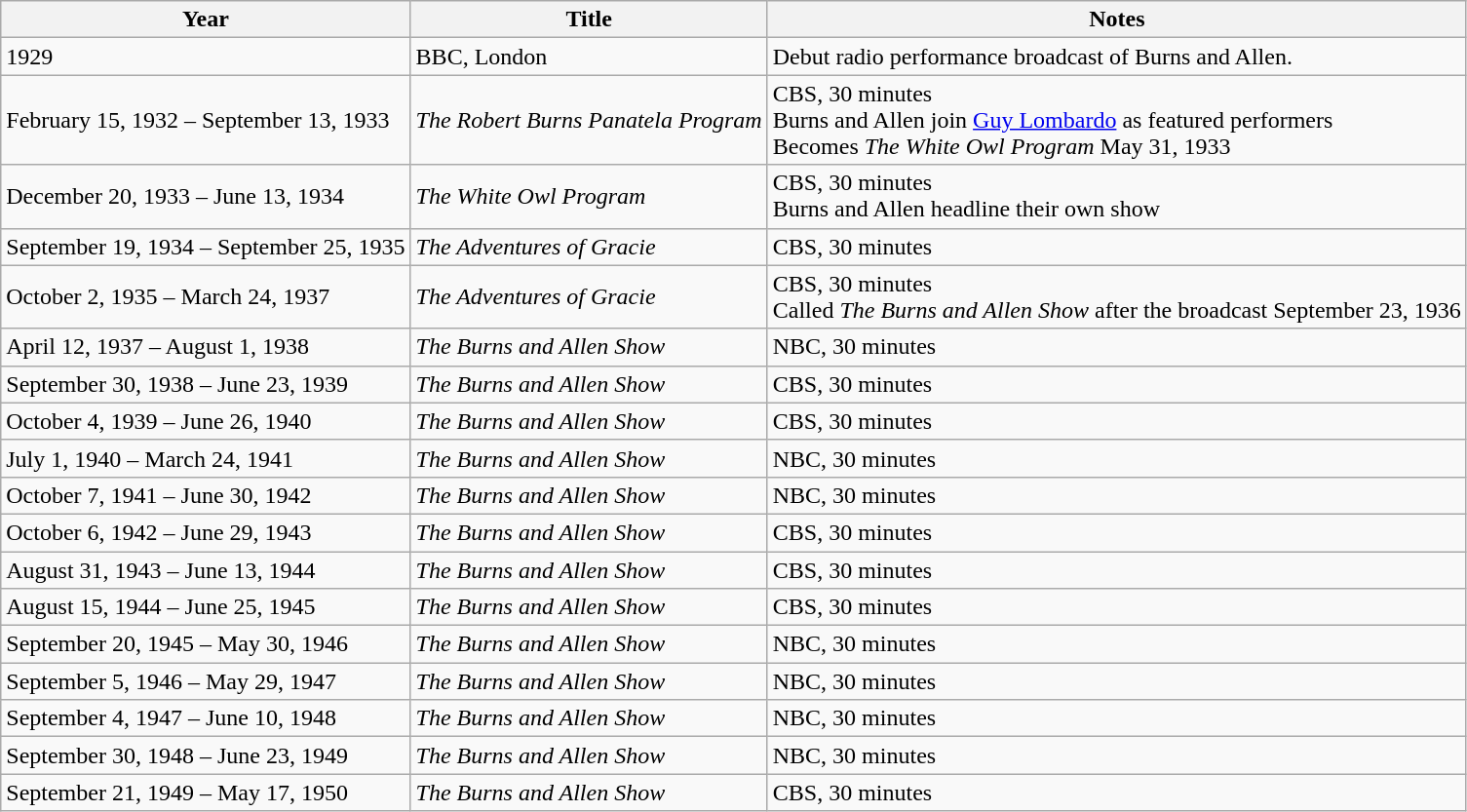<table class="wikitable">
<tr>
<th>Year</th>
<th>Title</th>
<th class="unsortable">Notes</th>
</tr>
<tr>
<td>1929</td>
<td>BBC, London</td>
<td>Debut radio performance broadcast of Burns and Allen.<br></td>
</tr>
<tr>
<td>February 15, 1932 – September 13, 1933</td>
<td><em>The Robert Burns Panatela Program</em></td>
<td>CBS, 30 minutes<br>Burns and Allen join <a href='#'>Guy Lombardo</a> as featured performers<br>Becomes <em>The White Owl Program</em> May 31, 1933</td>
</tr>
<tr>
<td>December 20, 1933 – June 13, 1934</td>
<td><em>The White Owl Program</em></td>
<td>CBS, 30 minutes<br>Burns and Allen headline their own show</td>
</tr>
<tr>
<td>September 19, 1934 – September 25, 1935</td>
<td><em>The Adventures of Gracie</em></td>
<td>CBS, 30 minutes</td>
</tr>
<tr>
<td>October 2, 1935 – March 24, 1937</td>
<td><em>The Adventures of Gracie</em></td>
<td>CBS, 30 minutes<br>Called <em>The Burns and Allen Show</em> after the broadcast September 23, 1936</td>
</tr>
<tr>
<td>April 12, 1937 – August 1, 1938</td>
<td><em>The Burns and Allen Show</em></td>
<td>NBC, 30 minutes</td>
</tr>
<tr>
<td>September 30, 1938 – June 23, 1939</td>
<td><em>The Burns and Allen Show</em></td>
<td>CBS, 30 minutes</td>
</tr>
<tr>
<td>October 4, 1939 – June 26, 1940</td>
<td><em>The Burns and Allen Show</em></td>
<td>CBS, 30 minutes</td>
</tr>
<tr>
<td>July 1, 1940 – March 24, 1941</td>
<td><em>The Burns and Allen Show</em></td>
<td>NBC, 30 minutes</td>
</tr>
<tr>
<td>October 7, 1941 – June 30, 1942</td>
<td><em>The Burns and Allen Show</em></td>
<td>NBC, 30 minutes</td>
</tr>
<tr>
<td>October 6, 1942 – June 29, 1943</td>
<td><em>The Burns and Allen Show</em></td>
<td>CBS, 30 minutes</td>
</tr>
<tr>
<td>August 31, 1943 – June 13, 1944</td>
<td><em>The Burns and Allen Show</em></td>
<td>CBS, 30 minutes</td>
</tr>
<tr>
<td>August 15, 1944 – June 25, 1945</td>
<td><em>The Burns and Allen Show</em></td>
<td>CBS, 30 minutes</td>
</tr>
<tr>
<td>September 20, 1945 – May 30, 1946</td>
<td><em>The Burns and Allen Show</em></td>
<td>NBC, 30 minutes</td>
</tr>
<tr>
<td>September 5, 1946 – May 29, 1947</td>
<td><em>The Burns and Allen Show</em></td>
<td>NBC, 30 minutes</td>
</tr>
<tr>
<td>September 4, 1947 – June 10, 1948</td>
<td><em>The Burns and Allen Show</em></td>
<td>NBC, 30 minutes</td>
</tr>
<tr>
<td>September 30, 1948 – June 23, 1949</td>
<td><em>The Burns and Allen Show</em></td>
<td>NBC, 30 minutes</td>
</tr>
<tr>
<td>September 21, 1949 – May 17, 1950</td>
<td><em>The Burns and Allen Show</em></td>
<td>CBS, 30 minutes</td>
</tr>
</table>
